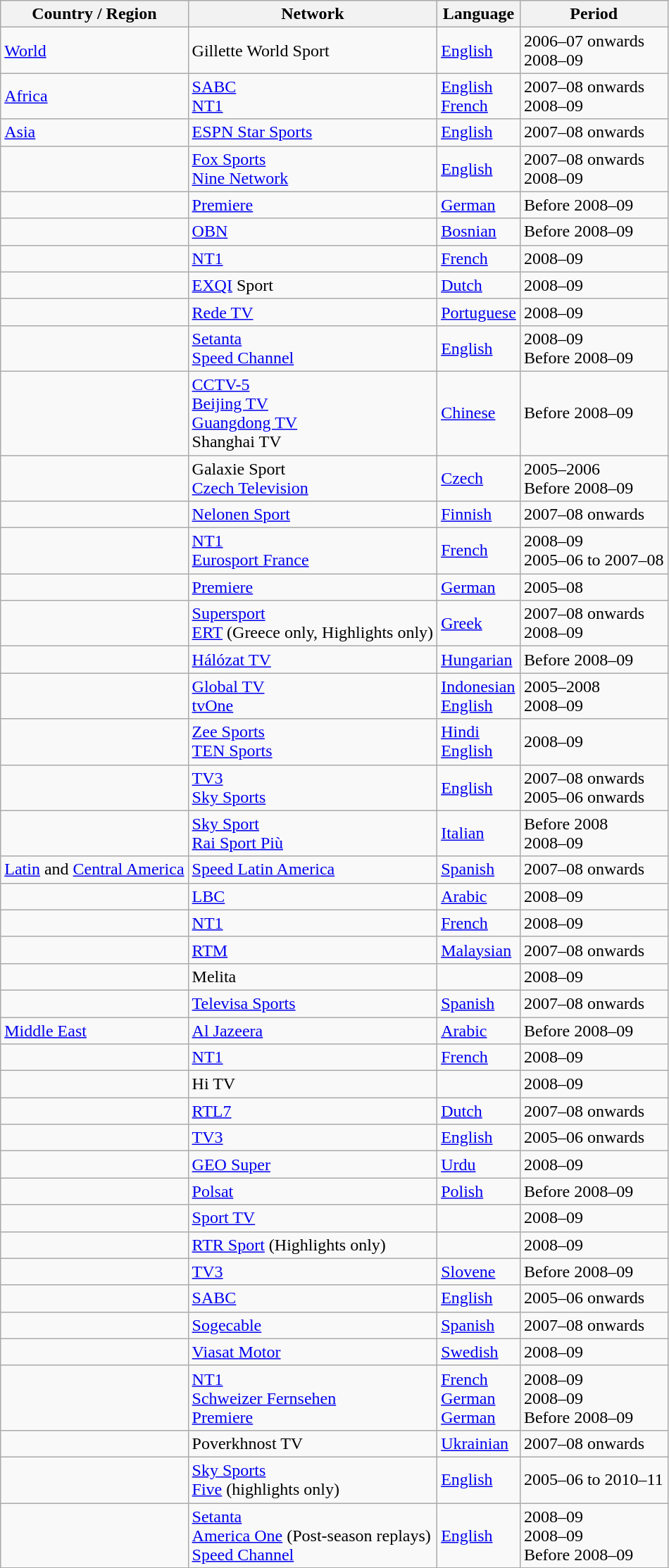<table class="wikitable">
<tr>
<th>Country / Region</th>
<th>Network</th>
<th>Language</th>
<th>Period</th>
</tr>
<tr>
<td><a href='#'>World</a></td>
<td>Gillette World Sport</td>
<td><a href='#'>English</a></td>
<td>2006–07 onwards<br>2008–09</td>
</tr>
<tr>
<td><a href='#'>Africa</a></td>
<td><a href='#'>SABC</a><br><a href='#'>NT1</a></td>
<td><a href='#'>English</a><br><a href='#'>French</a></td>
<td>2007–08 onwards<br>2008–09</td>
</tr>
<tr>
<td><a href='#'>Asia</a></td>
<td><a href='#'>ESPN Star Sports</a></td>
<td><a href='#'>English</a></td>
<td>2007–08 onwards</td>
</tr>
<tr>
<td></td>
<td><a href='#'>Fox Sports</a><br><a href='#'>Nine Network</a></td>
<td><a href='#'>English</a></td>
<td>2007–08 onwards<br>2008–09</td>
</tr>
<tr>
<td></td>
<td><a href='#'>Premiere</a></td>
<td><a href='#'>German</a></td>
<td>Before 2008–09</td>
</tr>
<tr>
<td></td>
<td><a href='#'>OBN</a></td>
<td><a href='#'>Bosnian</a></td>
<td>Before 2008–09</td>
</tr>
<tr>
<td></td>
<td><a href='#'>NT1</a></td>
<td><a href='#'>French</a></td>
<td>2008–09</td>
</tr>
<tr>
<td></td>
<td><a href='#'>EXQI</a> Sport</td>
<td><a href='#'>Dutch</a></td>
<td>2008–09</td>
</tr>
<tr>
<td></td>
<td><a href='#'>Rede TV</a></td>
<td><a href='#'>Portuguese</a></td>
<td>2008–09</td>
</tr>
<tr>
<td></td>
<td><a href='#'>Setanta</a><br><a href='#'>Speed Channel</a></td>
<td><a href='#'>English</a></td>
<td>2008–09<br>Before 2008–09</td>
</tr>
<tr>
<td></td>
<td><a href='#'>CCTV-5</a><br><a href='#'>Beijing TV</a><br><a href='#'>Guangdong TV</a><br>Shanghai TV</td>
<td><a href='#'>Chinese</a></td>
<td>Before 2008–09</td>
</tr>
<tr>
<td></td>
<td>Galaxie Sport<br><a href='#'>Czech Television</a></td>
<td><a href='#'>Czech</a></td>
<td>2005–2006<br>Before 2008–09</td>
</tr>
<tr>
<td></td>
<td><a href='#'>Nelonen Sport</a></td>
<td><a href='#'>Finnish</a></td>
<td>2007–08 onwards</td>
</tr>
<tr>
<td></td>
<td><a href='#'>NT1</a><br><a href='#'>Eurosport France</a></td>
<td><a href='#'>French</a></td>
<td>2008–09<br>2005–06 to 2007–08</td>
</tr>
<tr>
<td></td>
<td><a href='#'>Premiere</a></td>
<td><a href='#'>German</a></td>
<td>2005–08</td>
</tr>
<tr>
<td><br></td>
<td><a href='#'>Supersport</a><br><a href='#'>ERT</a> (Greece only, Highlights only)</td>
<td><a href='#'>Greek</a></td>
<td>2007–08 onwards<br>2008–09</td>
</tr>
<tr>
<td></td>
<td><a href='#'>Hálózat TV</a></td>
<td><a href='#'>Hungarian</a></td>
<td>Before 2008–09</td>
</tr>
<tr>
<td></td>
<td><a href='#'>Global TV</a><br><a href='#'>tvOne</a></td>
<td><a href='#'>Indonesian</a><br><a href='#'>English</a></td>
<td>2005–2008<br>2008–09</td>
</tr>
<tr>
<td></td>
<td><a href='#'>Zee Sports</a><br><a href='#'>TEN Sports</a></td>
<td><a href='#'>Hindi</a><br><a href='#'>English</a></td>
<td>2008–09</td>
</tr>
<tr>
<td></td>
<td><a href='#'>TV3</a><br><a href='#'>Sky Sports</a></td>
<td><a href='#'>English</a></td>
<td>2007–08 onwards<br>2005–06 onwards</td>
</tr>
<tr>
<td></td>
<td><a href='#'>Sky Sport</a><br><a href='#'>Rai Sport Più</a></td>
<td><a href='#'>Italian</a></td>
<td>Before 2008<br>2008–09</td>
</tr>
<tr>
<td><a href='#'>Latin</a> and <a href='#'>Central America</a></td>
<td><a href='#'>Speed Latin America</a></td>
<td><a href='#'>Spanish</a></td>
<td>2007–08 onwards</td>
</tr>
<tr>
<td></td>
<td><a href='#'>LBC</a></td>
<td><a href='#'>Arabic</a></td>
<td>2008–09</td>
</tr>
<tr>
<td></td>
<td><a href='#'>NT1</a></td>
<td><a href='#'>French</a></td>
<td>2008–09</td>
</tr>
<tr>
<td></td>
<td><a href='#'>RTM</a></td>
<td><a href='#'>Malaysian</a></td>
<td>2007–08 onwards</td>
</tr>
<tr>
<td></td>
<td>Melita</td>
<td></td>
<td>2008–09</td>
</tr>
<tr>
<td></td>
<td><a href='#'>Televisa Sports</a></td>
<td><a href='#'>Spanish</a></td>
<td>2007–08 onwards</td>
</tr>
<tr>
<td><a href='#'>Middle East</a></td>
<td><a href='#'>Al Jazeera</a></td>
<td><a href='#'>Arabic</a></td>
<td>Before 2008–09</td>
</tr>
<tr>
<td></td>
<td><a href='#'>NT1</a></td>
<td><a href='#'>French</a></td>
<td>2008–09</td>
</tr>
<tr>
<td></td>
<td>Hi TV</td>
<td></td>
<td>2008–09</td>
</tr>
<tr>
<td></td>
<td><a href='#'>RTL7</a></td>
<td><a href='#'>Dutch</a></td>
<td>2007–08 onwards</td>
</tr>
<tr>
<td></td>
<td><a href='#'>TV3</a></td>
<td><a href='#'>English</a></td>
<td>2005–06 onwards</td>
</tr>
<tr>
<td></td>
<td><a href='#'>GEO Super</a></td>
<td><a href='#'>Urdu</a></td>
<td>2008–09</td>
</tr>
<tr>
<td></td>
<td><a href='#'>Polsat</a></td>
<td><a href='#'>Polish</a></td>
<td>Before 2008–09</td>
</tr>
<tr>
<td></td>
<td><a href='#'>Sport TV</a></td>
<td></td>
<td>2008–09</td>
</tr>
<tr>
<td></td>
<td><a href='#'>RTR Sport</a> (Highlights only)</td>
<td></td>
<td>2008–09</td>
</tr>
<tr>
<td></td>
<td><a href='#'>TV3</a></td>
<td><a href='#'>Slovene</a></td>
<td>Before 2008–09</td>
</tr>
<tr>
<td></td>
<td><a href='#'>SABC</a></td>
<td><a href='#'>English</a></td>
<td>2005–06 onwards</td>
</tr>
<tr>
<td></td>
<td><a href='#'>Sogecable</a></td>
<td><a href='#'>Spanish</a></td>
<td>2007–08 onwards</td>
</tr>
<tr>
<td></td>
<td><a href='#'>Viasat Motor</a></td>
<td><a href='#'>Swedish</a></td>
<td>2008–09</td>
</tr>
<tr>
<td></td>
<td><a href='#'>NT1</a><br><a href='#'>Schweizer Fernsehen</a><br><a href='#'>Premiere</a></td>
<td><a href='#'>French</a><br><a href='#'>German</a><br><a href='#'>German</a></td>
<td>2008–09<br>2008–09<br>Before 2008–09</td>
</tr>
<tr>
<td></td>
<td>Poverkhnost TV</td>
<td><a href='#'>Ukrainian</a></td>
<td>2007–08 onwards</td>
</tr>
<tr>
<td></td>
<td><a href='#'>Sky Sports</a><br><a href='#'>Five</a> (highlights only)</td>
<td><a href='#'>English</a></td>
<td>2005–06 to 2010–11</td>
</tr>
<tr>
<td></td>
<td><a href='#'>Setanta</a><br><a href='#'>America One</a> (Post-season replays)<br><a href='#'>Speed Channel</a></td>
<td><a href='#'>English</a></td>
<td>2008–09<br>2008–09<br>Before 2008–09</td>
</tr>
</table>
